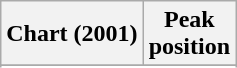<table class="wikitable sortable plainrowheaders" style="text-align:center">
<tr>
<th scope="col">Chart (2001)</th>
<th scope="col">Peak<br>position</th>
</tr>
<tr>
</tr>
<tr>
</tr>
</table>
